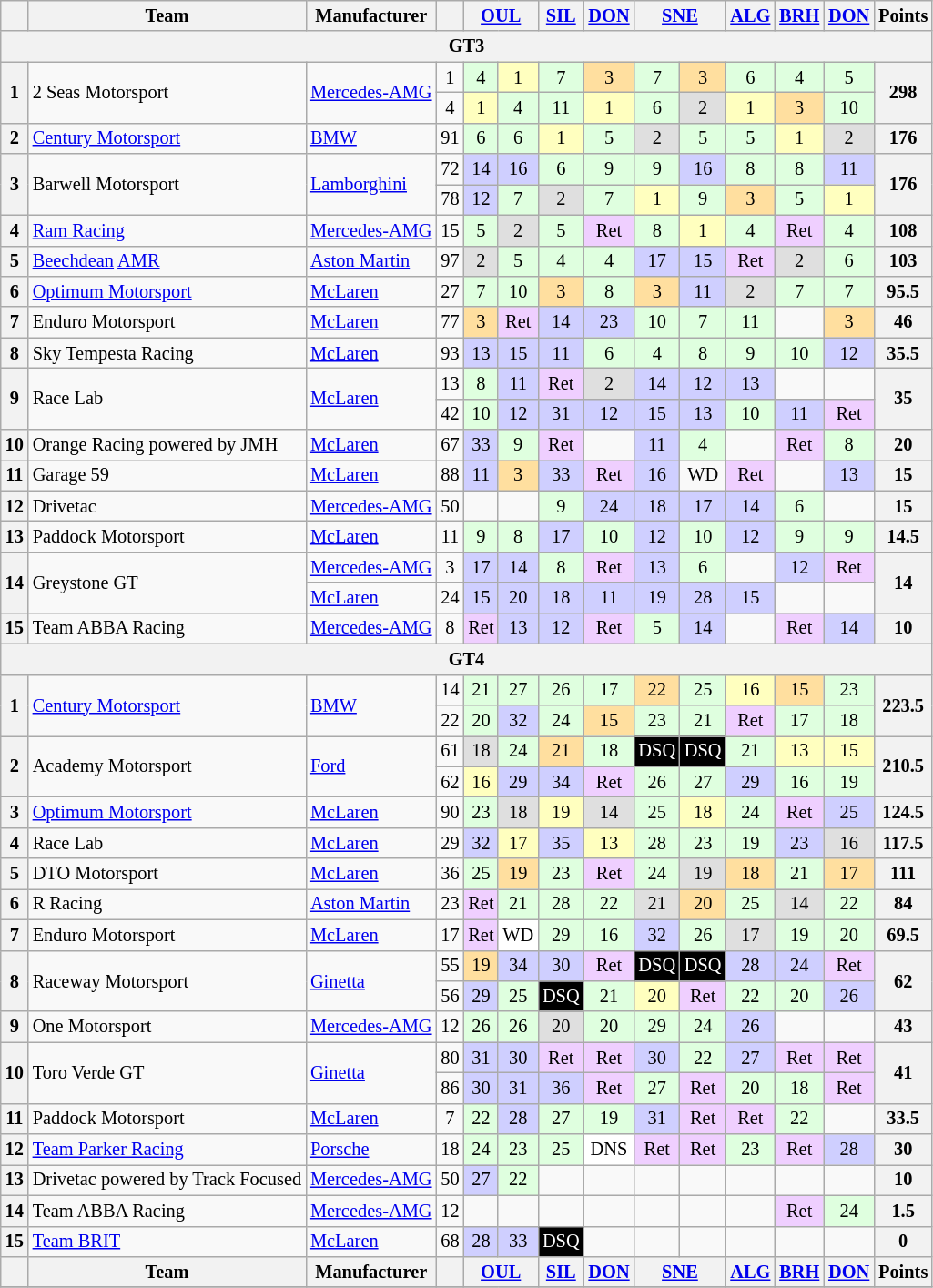<table class="wikitable" style="font-size:85%; text-align:center">
<tr>
<th></th>
<th>Team</th>
<th>Manufacturer</th>
<th></th>
<th colspan="2"><a href='#'>OUL</a></th>
<th><a href='#'>SIL</a></th>
<th><a href='#'>DON</a></th>
<th colspan="2"><a href='#'>SNE</a></th>
<th><a href='#'>ALG</a></th>
<th><a href='#'>BRH</a></th>
<th><a href='#'>DON</a></th>
<th>Points</th>
</tr>
<tr>
<th colspan=14>GT3</th>
</tr>
<tr>
<th rowspan="2">1</th>
<td rowspan="2"  align="left"> 2 Seas Motorsport</td>
<td rowspan="2"  align="left"><a href='#'>Mercedes-AMG</a></td>
<td>1</td>
<td style="background:#dfffdf;">4</td>
<td style="background:#ffffbf;">1</td>
<td style="background:#dfffdf;">7</td>
<td style="background:#ffdf9f;">3</td>
<td style="background:#dfffdf;">7</td>
<td style="background:#ffdf9f;">3</td>
<td style="background:#dfffdf;">6</td>
<td style="background:#dfffdf;">4</td>
<td style="background:#dfffdf;">5</td>
<th rowspan="2">298</th>
</tr>
<tr>
<td>4</td>
<td style="background:#ffffbf;">1</td>
<td style="background:#dfffdf;">4</td>
<td style="background:#dfffdf;">11</td>
<td style="background:#ffffbf;">1</td>
<td style="background:#dfffdf;">6</td>
<td style="background:#dfdfdf;">2</td>
<td style="background:#ffffbf;">1</td>
<td style="background:#ffdf9f;">3</td>
<td style="background:#dfffdf;">10</td>
</tr>
<tr>
<th>2</th>
<td align="left"> <a href='#'>Century Motorsport</a></td>
<td align="left"><a href='#'>BMW</a></td>
<td>91</td>
<td style="background:#dfffdf;">6</td>
<td style="background:#dfffdf;">6</td>
<td style="background:#ffffbf;">1</td>
<td style="background:#dfffdf;">5</td>
<td style="background:#dfdfdf;">2</td>
<td style="background:#dfffdf;">5</td>
<td style="background:#dfffdf;">5</td>
<td style="background:#ffffbf;">1</td>
<td style="background:#dfdfdf;">2</td>
<th>176</th>
</tr>
<tr>
<th rowspan="2">3</th>
<td rowspan="2" align="left"> Barwell Motorsport</td>
<td rowspan="2" align="left"><a href='#'>Lamborghini</a></td>
<td>72</td>
<td style="background:#cfcfff;">14</td>
<td style="background:#cfcfff;">16</td>
<td style="background:#dfffdf;">6</td>
<td style="background:#dfffdf;">9</td>
<td style="background:#dfffdf;">9</td>
<td style="background:#cfcfff;">16</td>
<td style="background:#dfffdf;">8</td>
<td style="background:#dfffdf;">8</td>
<td style="background:#cfcfff;">11</td>
<th rowspan="2">176</th>
</tr>
<tr>
<td>78</td>
<td style="background:#cfcfff;">12</td>
<td style="background:#dfffdf;">7</td>
<td style="background:#dfdfdf;">2</td>
<td style="background:#dfffdf;">7</td>
<td style="background:#ffffbf;">1</td>
<td style="background:#dfffdf;">9</td>
<td style="background:#ffdf9f;">3</td>
<td style="background:#dfffdf;">5</td>
<td style="background:#ffffbf;">1</td>
</tr>
<tr>
<th>4</th>
<td align="left"> <a href='#'>Ram Racing</a></td>
<td align="left"><a href='#'>Mercedes-AMG</a></td>
<td>15</td>
<td style="background:#dfffdf;">5</td>
<td style="background:#dfdfdf;">2</td>
<td style="background:#dfffdf;">5</td>
<td style="background:#efcfff;">Ret</td>
<td style="background:#dfffdf;">8</td>
<td style="background:#ffffbf;">1</td>
<td style="background:#dfffdf;">4</td>
<td style="background:#efcfff;">Ret</td>
<td style="background:#dfffdf;">4</td>
<th>108</th>
</tr>
<tr>
<th>5</th>
<td align="left"> <a href='#'>Beechdean</a> <a href='#'>AMR</a></td>
<td align="left"><a href='#'>Aston Martin</a></td>
<td>97</td>
<td style="background:#dfdfdf;">2</td>
<td style="background:#dfffdf;">5</td>
<td style="background:#dfffdf;">4</td>
<td style="background:#dfffdf;">4</td>
<td style="background:#cfcfff;">17</td>
<td style="background:#cfcfff;">15</td>
<td style="background:#efcfff;">Ret</td>
<td style="background:#dfdfdf;">2</td>
<td style="background:#dfffdf;">6</td>
<th>103</th>
</tr>
<tr>
<th>6</th>
<td align="left"> <a href='#'>Optimum Motorsport</a></td>
<td align="left"><a href='#'>McLaren</a></td>
<td>27</td>
<td style="background:#dfffdf;">7</td>
<td style="background:#dfffdf;">10</td>
<td style="background:#ffdf9f;">3</td>
<td style="background:#dfffdf;">8</td>
<td style="background:#ffdf9f;">3</td>
<td style="background:#cfcfff;">11</td>
<td style="background:#dfdfdf;">2</td>
<td style="background:#dfffdf;">7</td>
<td style="background:#dfffdf;">7</td>
<th>95.5</th>
</tr>
<tr>
<th>7</th>
<td align="left"> Enduro Motorsport</td>
<td align="left"><a href='#'>McLaren</a></td>
<td>77</td>
<td style="background:#ffdf9f;">3</td>
<td style="background:#efcfff;">Ret</td>
<td style="background:#cfcfff;">14</td>
<td style="background:#cfcfff;">23</td>
<td style="background:#dfffdf;">10</td>
<td style="background:#dfffdf;">7</td>
<td style="background:#dfffdf;">11</td>
<td></td>
<td style="background:#ffdf9f;">3</td>
<th>46</th>
</tr>
<tr>
<th>8</th>
<td align="left"> Sky Tempesta Racing</td>
<td align="left"><a href='#'>McLaren</a></td>
<td>93</td>
<td style="background:#cfcfff;">13</td>
<td style="background:#cfcfff;">15</td>
<td style="background:#cfcfff;">11</td>
<td style="background:#dfffdf;">6</td>
<td style="background:#dfffdf;">4</td>
<td style="background:#dfffdf;">8</td>
<td style="background:#dfffdf;">9</td>
<td style="background:#dfffdf;">10</td>
<td style="background:#cfcfff;">12</td>
<th>35.5</th>
</tr>
<tr>
<th rowspan="2">9</th>
<td rowspan="2" align="left"> Race Lab</td>
<td rowspan="2" align="left"><a href='#'>McLaren</a></td>
<td>13</td>
<td style="background:#dfffdf;">8</td>
<td style="background:#cfcfff;">11</td>
<td style="background:#efcfff;">Ret</td>
<td style="background:#dfdfdf;">2</td>
<td style="background:#cfcfff;">14</td>
<td style="background:#cfcfff;">12</td>
<td style="background:#cfcfff;">13</td>
<td></td>
<td></td>
<th rowspan="2">35</th>
</tr>
<tr>
<td>42</td>
<td style="background:#dfffdf;">10</td>
<td style="background:#cfcfff;">12</td>
<td style="background:#cfcfff;">31</td>
<td style="background:#cfcfff;">12</td>
<td style="background:#cfcfff;">15</td>
<td style="background:#cfcfff;">13</td>
<td style="background:#dfffdf;">10</td>
<td style="background:#cfcfff;">11</td>
<td style="background:#efcfff;">Ret</td>
</tr>
<tr>
<th>10</th>
<td align="left"> Orange Racing powered by JMH</td>
<td align="left"><a href='#'>McLaren</a></td>
<td>67</td>
<td style="background:#cfcfff;">33</td>
<td style="background:#dfffdf;">9</td>
<td style="background:#efcfff;">Ret</td>
<td></td>
<td style="background:#cfcfff;">11</td>
<td style="background:#dfffdf;">4</td>
<td></td>
<td style="background:#efcfff;">Ret</td>
<td style="background:#dfffdf;">8</td>
<th>20</th>
</tr>
<tr>
<th>11</th>
<td align="left"> Garage 59</td>
<td align="left"><a href='#'>McLaren</a></td>
<td>88</td>
<td style="background:#cfcfff;">11</td>
<td style="background:#ffdf9f;">3</td>
<td style="background:#cfcfff;">33</td>
<td style="background:#efcfff;">Ret</td>
<td style="background:#cfcfff;">16</td>
<td style="background:#;">WD</td>
<td style="background:#efcfff;">Ret</td>
<td></td>
<td style="background:#cfcfff;">13</td>
<th>15</th>
</tr>
<tr>
<th>12</th>
<td align="left"> Drivetac</td>
<td align="left"><a href='#'>Mercedes-AMG</a></td>
<td>50</td>
<td></td>
<td></td>
<td style="background:#dfffdf;">9</td>
<td style="background:#cfcfff;">24</td>
<td style="background:#cfcfff;">18</td>
<td style="background:#cfcfff;">17</td>
<td style="background:#cfcfff;">14</td>
<td style="background:#dfffdf;">6</td>
<td></td>
<th>15</th>
</tr>
<tr>
<th>13</th>
<td align="left"> Paddock Motorsport</td>
<td align="left"><a href='#'>McLaren</a></td>
<td>11</td>
<td style="background:#dfffdf;">9</td>
<td style="background:#dfffdf;">8</td>
<td style="background:#cfcfff;">17</td>
<td style="background:#dfffdf;">10</td>
<td style="background:#cfcfff;">12</td>
<td style="background:#dfffdf;">10</td>
<td style="background:#cfcfff;">12</td>
<td style="background:#dfffdf;">9</td>
<td style="background:#dfffdf;">9</td>
<th>14.5</th>
</tr>
<tr>
<th rowspan="2">14</th>
<td rowspan="2" align="left"> Greystone GT</td>
<td align="left"><a href='#'>Mercedes-AMG</a></td>
<td>3</td>
<td style="background:#cfcfff;">17</td>
<td style="background:#cfcfff;">14</td>
<td style="background:#dfffdf;">8</td>
<td style="background:#efcfff;">Ret</td>
<td style="background:#cfcfff;">13</td>
<td style="background:#dfffdf;">6</td>
<td></td>
<td style="background:#cfcfff;">12</td>
<td style="background:#efcfff;">Ret</td>
<th rowspan="2">14</th>
</tr>
<tr>
<td align="left"><a href='#'>McLaren</a></td>
<td>24</td>
<td style="background:#cfcfff;">15</td>
<td style="background:#cfcfff;">20</td>
<td style="background:#cfcfff;">18</td>
<td style="background:#cfcfff;">11</td>
<td style="background:#cfcfff;">19</td>
<td style="background:#cfcfff;">28</td>
<td style="background:#cfcfff;">15</td>
<td></td>
<td></td>
</tr>
<tr>
<th>15</th>
<td align="left"> Team ABBA Racing</td>
<td align="left"><a href='#'>Mercedes-AMG</a></td>
<td>8</td>
<td style="background:#efcfff;">Ret</td>
<td style="background:#cfcfff;">13</td>
<td style="background:#cfcfff;">12</td>
<td style="background:#efcfff;">Ret</td>
<td style="background:#dfffdf;">5</td>
<td style="background:#cfcfff;">14</td>
<td></td>
<td style="background:#efcfff;">Ret</td>
<td style="background:#cfcfff;">14</td>
<th>10</th>
</tr>
<tr>
<th colspan=14>GT4</th>
</tr>
<tr>
<th rowspan="2">1</th>
<td rowspan="2" align="left"> <a href='#'>Century Motorsport</a></td>
<td rowspan="2" align="left"><a href='#'>BMW</a></td>
<td>14</td>
<td style="background:#dfffdf;">21</td>
<td style="background:#dfffdf;">27</td>
<td style="background:#dfffdf;">26</td>
<td style="background:#dfffdf;">17</td>
<td style="background:#ffdf9f;">22</td>
<td style="background:#dfffdf;">25</td>
<td style="background:#ffffbf;">16</td>
<td style="background:#ffdf9f;">15</td>
<td style="background:#dfffdf;">23</td>
<th rowspan="2">223.5</th>
</tr>
<tr>
<td>22</td>
<td style="background:#dfffdf;">20</td>
<td style="background:#cfcfff;">32</td>
<td style="background:#dfffdf;">24</td>
<td style="background:#ffdf9f;">15</td>
<td style="background:#dfffdf;">23</td>
<td style="background:#dfffdf;">21</td>
<td style="background:#efcfff;">Ret</td>
<td style="background:#dfffdf;">17</td>
<td style="background:#dfffdf;">18</td>
</tr>
<tr>
<th rowspan=2>2</th>
<td rowspan=2 align=left> Academy Motorsport</td>
<td rowspan=2 align=left><a href='#'>Ford</a></td>
<td>61</td>
<td style="background:#dfdfdf;">18</td>
<td style="background:#dfffdf;">24</td>
<td style="background:#ffdf9f;">21</td>
<td style="background:#dfffdf;">18</td>
<td style="background-color:#000000; color:white">DSQ</td>
<td style="background-color:#000000; color:white">DSQ</td>
<td style="background:#dfffdf;">21</td>
<td style="background:#ffffbf;">13</td>
<td style="background:#ffffbf;">15</td>
<th rowspan=2>210.5</th>
</tr>
<tr>
<td>62</td>
<td style="background:#ffffbf;">16</td>
<td style="background:#cfcfff;">29</td>
<td style="background:#cfcfff;">34</td>
<td style="background:#efcfff;">Ret</td>
<td style="background:#dfffdf;">26</td>
<td style="background:#dfffdf;">27</td>
<td style="background:#cfcfff;">29</td>
<td style="background:#dfffdf;">16</td>
<td style="background:#dfffdf;">19</td>
</tr>
<tr>
<th>3</th>
<td align="left"> <a href='#'>Optimum Motorsport</a></td>
<td align="left"><a href='#'>McLaren</a></td>
<td>90</td>
<td style="background:#dfffdf;">23</td>
<td style="background:#dfdfdf;">18</td>
<td style="background:#ffffbf;">19</td>
<td style="background:#dfdfdf;">14</td>
<td style="background:#dfffdf;">25</td>
<td style="background:#ffffbf;">18</td>
<td style="background:#dfffdf;">24</td>
<td style="background:#efcfff;">Ret</td>
<td style="background:#cfcfff;">25</td>
<th>124.5</th>
</tr>
<tr>
<th>4</th>
<td align="left"> Race Lab</td>
<td align="left"><a href='#'>McLaren</a></td>
<td>29</td>
<td style="background:#cfcfff;">32</td>
<td style="background:#ffffbf;">17</td>
<td style="background:#cfcfff;">35</td>
<td style="background:#ffffbf;">13</td>
<td style="background:#dfffdf;">28</td>
<td style="background:#dfffdf;">23</td>
<td style="background:#dfffdf;">19</td>
<td style="background:#cfcfff;">23</td>
<td style="background:#dfdfdf;">16</td>
<th>117.5</th>
</tr>
<tr>
<th>5</th>
<td align="left"> DTO Motorsport</td>
<td align="left"><a href='#'>McLaren</a></td>
<td>36</td>
<td style="background:#dfffdf;">25</td>
<td style="background:#ffdf9f;">19</td>
<td style="background:#dfffdf;">23</td>
<td style="background:#efcfff;">Ret</td>
<td style="background:#dfffdf;">24</td>
<td style="background:#dfdfdf;">19</td>
<td style="background:#ffdf9f;">18</td>
<td style="background:#dfffdf;">21</td>
<td style="background:#ffdf9f;">17</td>
<th>111</th>
</tr>
<tr>
<th>6</th>
<td align="left"> R Racing</td>
<td align="left"><a href='#'>Aston Martin</a></td>
<td>23</td>
<td style="background:#efcfff;">Ret</td>
<td style="background:#dfffdf;">21</td>
<td style="background:#dfffdf;">28</td>
<td style="background:#dfffdf;">22</td>
<td style="background:#dfdfdf;">21</td>
<td style="background:#ffdf9f;">20</td>
<td style="background:#dfffdf;">25</td>
<td style="background:#dfdfdf;">14</td>
<td style="background:#dfffdf;">22</td>
<th>84</th>
</tr>
<tr>
<th>7</th>
<td align="left"> Enduro Motorsport</td>
<td align="left"><a href='#'>McLaren</a></td>
<td>17</td>
<td style="background:#efcfff;">Ret</td>
<td style="background:#ffffff;">WD</td>
<td style="background:#dfffdf;">29</td>
<td style="background:#dfffdf;">16</td>
<td style="background:#cfcfff;">32</td>
<td style="background:#dfffdf;">26</td>
<td style="background:#dfdfdf;">17</td>
<td style="background:#dfffdf;">19</td>
<td style="background:#dfffdf;">20</td>
<th>69.5</th>
</tr>
<tr>
<th rowspan="2">8</th>
<td rowspan="2" align="left"> Raceway Motorsport</td>
<td rowspan="2" align="left"><a href='#'>Ginetta</a></td>
<td>55</td>
<td style="background:#ffdf9f;">19</td>
<td style="background:#cfcfff;">34</td>
<td style="background:#cfcfff;">30</td>
<td style="background:#efcfff;">Ret</td>
<td style="background-color:#000000; color:white">DSQ</td>
<td style="background-color:#000000; color:white">DSQ</td>
<td style="background:#cfcfff;">28</td>
<td style="background:#cfcfff;">24</td>
<td style="background:#efcfff;">Ret</td>
<th rowspan="2">62</th>
</tr>
<tr>
<td>56</td>
<td style="background:#cfcfff;">29</td>
<td style="background:#dfffdf;">25</td>
<td style="background-color:#000000; color:white">DSQ</td>
<td style="background:#dfffdf;">21</td>
<td style="background:#ffffbf;">20</td>
<td style="background:#efcfff;">Ret</td>
<td style="background:#dfffdf;">22</td>
<td style="background:#dfffdf;">20</td>
<td style="background:#cfcfff;">26</td>
</tr>
<tr>
<th>9</th>
<td align="left"> One Motorsport</td>
<td align="left"><a href='#'>Mercedes-AMG</a></td>
<td>12</td>
<td style="background:#dfffdf;">26</td>
<td style="background:#dfffdf;">26</td>
<td style="background:#dfdfdf;">20</td>
<td style="background:#dfffdf;">20</td>
<td style="background:#dfffdf;">29</td>
<td style="background:#dfffdf;">24</td>
<td style="background:#cfcfff;">26</td>
<td></td>
<td></td>
<th>43</th>
</tr>
<tr>
<th rowspan="2">10</th>
<td rowspan="2" align="left"> Toro Verde GT</td>
<td rowspan="2" align="left"><a href='#'>Ginetta</a></td>
<td>80</td>
<td style="background:#cfcfff;">31</td>
<td style="background:#cfcfff;">30</td>
<td style="background:#efcfff;">Ret</td>
<td style="background:#efcfff;">Ret</td>
<td style="background:#cfcfff;">30</td>
<td style="background:#dfffdf;">22</td>
<td style="background:#cfcfff;">27</td>
<td style="background:#efcfff;">Ret</td>
<td style="background:#efcfff;">Ret</td>
<th rowspan="2">41</th>
</tr>
<tr>
<td>86</td>
<td style="background:#cfcfff;">30</td>
<td style="background:#cfcfff;">31</td>
<td style="background:#cfcfff;">36</td>
<td style="background:#efcfff;">Ret</td>
<td style="background:#dfffdf;">27</td>
<td style="background:#efcfff;">Ret</td>
<td style="background:#dfffdf;">20</td>
<td style="background:#dfffdf;">18</td>
<td style="background:#efcfff;">Ret</td>
</tr>
<tr>
<th>11</th>
<td align="left"> Paddock Motorsport</td>
<td align="left"><a href='#'>McLaren</a></td>
<td>7</td>
<td style="background:#dfffdf;">22</td>
<td style="background:#cfcfff;">28</td>
<td style="background:#dfffdf;">27</td>
<td style="background:#dfffdf;">19</td>
<td style="background:#cfcfff;">31</td>
<td style="background:#efcfff;">Ret</td>
<td style="background:#efcfff;">Ret</td>
<td style="background:#dfffdf;">22</td>
<td></td>
<th>33.5</th>
</tr>
<tr>
<th>12</th>
<td align="left"> <a href='#'>Team Parker Racing</a></td>
<td align="left"><a href='#'>Porsche</a></td>
<td>18</td>
<td style="background:#dfffdf;">24</td>
<td style="background:#dfffdf;">23</td>
<td style="background:#dfffdf;">25</td>
<td style="background:#ffffff;">DNS</td>
<td style="background:#efcfff;">Ret</td>
<td style="background:#efcfff;">Ret</td>
<td style="background:#dfffdf;">23</td>
<td style="background:#efcfff;">Ret</td>
<td style="background:#cfcfff;">28</td>
<th>30</th>
</tr>
<tr>
<th>13</th>
<td align="left"> Drivetac powered by Track Focused</td>
<td align="left"><a href='#'>Mercedes-AMG</a></td>
<td>50</td>
<td style="background:#cfcfff;">27</td>
<td style="background:#dfffdf;">22</td>
<td></td>
<td></td>
<td></td>
<td></td>
<td></td>
<td></td>
<td></td>
<th>10</th>
</tr>
<tr>
<th>14</th>
<td align="left"> Team ABBA Racing</td>
<td align="left"><a href='#'>Mercedes-AMG</a></td>
<td>12</td>
<td></td>
<td></td>
<td></td>
<td></td>
<td></td>
<td></td>
<td></td>
<td style="background:#efcfff;">Ret</td>
<td style="background:#dfffdf;">24</td>
<th>1.5</th>
</tr>
<tr>
<th>15</th>
<td align="left"> <a href='#'>Team BRIT</a></td>
<td align="left"><a href='#'>McLaren</a></td>
<td>68</td>
<td style="background:#cfcfff;">28</td>
<td style="background:#cfcfff;">33</td>
<td style="background-color:#000000; color:white">DSQ</td>
<td></td>
<td></td>
<td></td>
<td></td>
<td></td>
<td></td>
<th>0</th>
</tr>
<tr>
<th></th>
<th>Team</th>
<th>Manufacturer</th>
<th></th>
<th colspan="2"><a href='#'>OUL</a></th>
<th><a href='#'>SIL</a></th>
<th><a href='#'>DON</a></th>
<th colspan="2"><a href='#'>SNE</a></th>
<th><a href='#'>ALG</a></th>
<th><a href='#'>BRH</a></th>
<th><a href='#'>DON</a></th>
<th>Points</th>
</tr>
<tr>
</tr>
</table>
